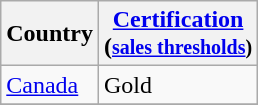<table class="wikitable">
<tr>
<th>Country</th>
<th><a href='#'>Certification</a><br>(<small><a href='#'>sales thresholds</a>)</small></th>
</tr>
<tr>
<td><a href='#'>Canada</a></td>
<td>Gold</td>
</tr>
<tr>
</tr>
</table>
